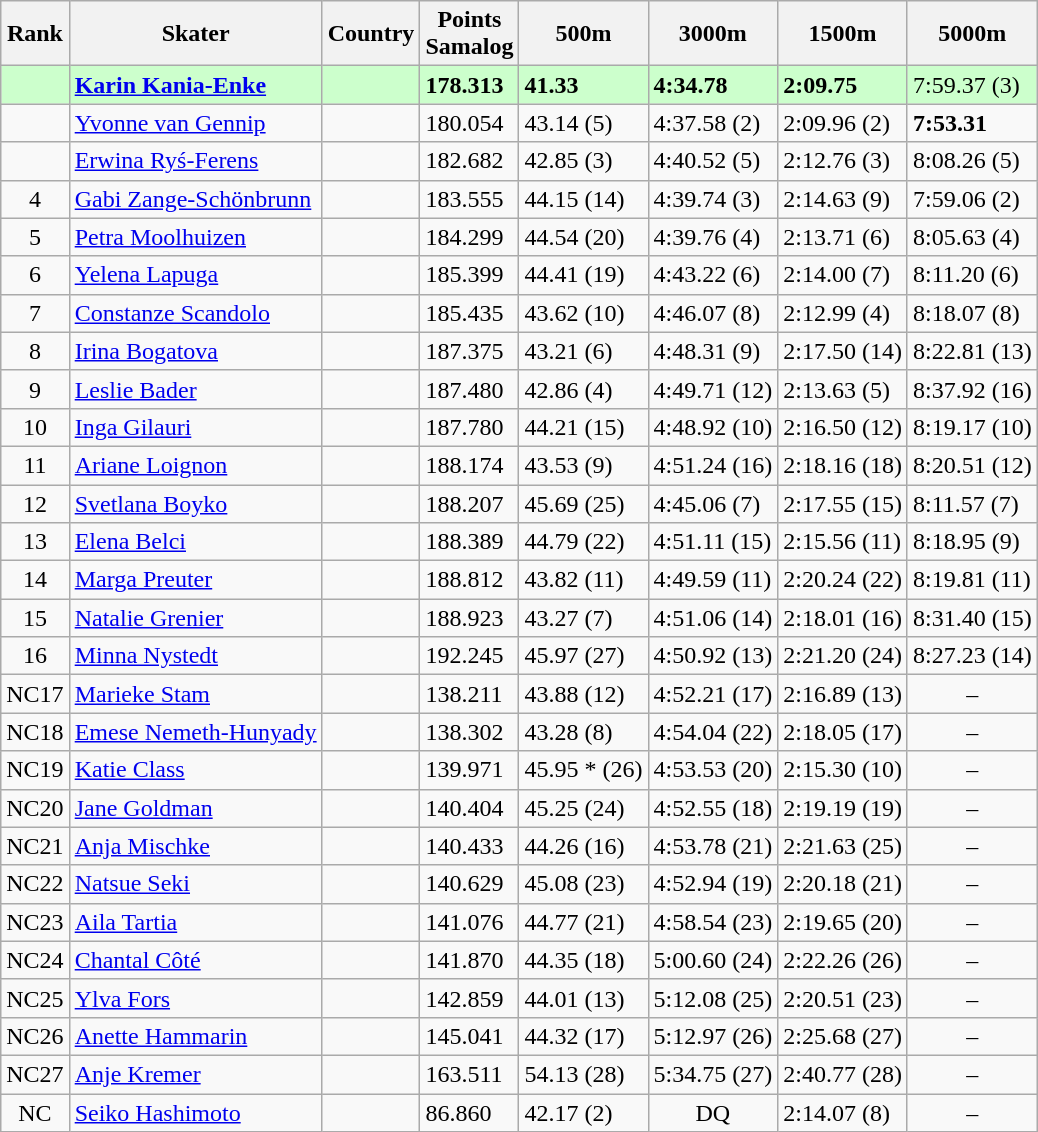<table class="wikitable sortable" style="text-align:left">
<tr>
<th>Rank</th>
<th>Skater</th>
<th>Country</th>
<th>Points <br> Samalog</th>
<th>500m</th>
<th>3000m</th>
<th>1500m</th>
<th>5000m</th>
</tr>
<tr bgcolor=ccffcc>
<td style="text-align:center"></td>
<td><strong><a href='#'>Karin Kania-Enke</a></strong></td>
<td></td>
<td><strong>178.313</strong></td>
<td><strong>41.33</strong> </td>
<td><strong>4:34.78</strong> </td>
<td><strong>2:09.75</strong> </td>
<td>7:59.37 (3)</td>
</tr>
<tr>
<td style="text-align:center"></td>
<td><a href='#'>Yvonne van Gennip</a></td>
<td></td>
<td>180.054</td>
<td>43.14 (5)</td>
<td>4:37.58 (2)</td>
<td>2:09.96 (2)</td>
<td><strong>7:53.31</strong> </td>
</tr>
<tr>
<td style="text-align:center"></td>
<td><a href='#'>Erwina Ryś-Ferens</a></td>
<td></td>
<td>182.682</td>
<td>42.85 (3)</td>
<td>4:40.52 (5)</td>
<td>2:12.76 (3)</td>
<td>8:08.26 (5)</td>
</tr>
<tr>
<td style="text-align:center">4</td>
<td><a href='#'>Gabi Zange-Schönbrunn</a></td>
<td></td>
<td>183.555</td>
<td>44.15 (14)</td>
<td>4:39.74 (3)</td>
<td>2:14.63 (9)</td>
<td>7:59.06 (2)</td>
</tr>
<tr>
<td style="text-align:center">5</td>
<td><a href='#'>Petra Moolhuizen</a></td>
<td></td>
<td>184.299</td>
<td>44.54 (20)</td>
<td>4:39.76 (4)</td>
<td>2:13.71 (6)</td>
<td>8:05.63 (4)</td>
</tr>
<tr>
<td style="text-align:center">6</td>
<td><a href='#'>Yelena Lapuga</a></td>
<td></td>
<td>185.399</td>
<td>44.41 (19)</td>
<td>4:43.22 (6)</td>
<td>2:14.00 (7)</td>
<td>8:11.20 (6)</td>
</tr>
<tr>
<td style="text-align:center">7</td>
<td><a href='#'>Constanze Scandolo</a></td>
<td></td>
<td>185.435</td>
<td>43.62 (10)</td>
<td>4:46.07 (8)</td>
<td>2:12.99 (4)</td>
<td>8:18.07 (8)</td>
</tr>
<tr>
<td style="text-align:center">8</td>
<td><a href='#'>Irina Bogatova</a></td>
<td></td>
<td>187.375</td>
<td>43.21 (6)</td>
<td>4:48.31 (9)</td>
<td>2:17.50 (14)</td>
<td>8:22.81 (13)</td>
</tr>
<tr>
<td style="text-align:center">9</td>
<td><a href='#'>Leslie Bader</a></td>
<td></td>
<td>187.480</td>
<td>42.86 (4)</td>
<td>4:49.71 (12)</td>
<td>2:13.63 (5)</td>
<td>8:37.92 (16)</td>
</tr>
<tr>
<td style="text-align:center">10</td>
<td><a href='#'>Inga Gilauri</a></td>
<td></td>
<td>187.780</td>
<td>44.21 (15)</td>
<td>4:48.92 (10)</td>
<td>2:16.50 (12)</td>
<td>8:19.17 (10)</td>
</tr>
<tr>
<td style="text-align:center">11</td>
<td><a href='#'>Ariane Loignon</a></td>
<td></td>
<td>188.174</td>
<td>43.53 (9)</td>
<td>4:51.24 (16)</td>
<td>2:18.16 (18)</td>
<td>8:20.51 (12)</td>
</tr>
<tr>
<td style="text-align:center">12</td>
<td><a href='#'>Svetlana Boyko</a></td>
<td></td>
<td>188.207</td>
<td>45.69 (25)</td>
<td>4:45.06 (7)</td>
<td>2:17.55 (15)</td>
<td>8:11.57 (7)</td>
</tr>
<tr>
<td style="text-align:center">13</td>
<td><a href='#'>Elena Belci</a></td>
<td></td>
<td>188.389</td>
<td>44.79 (22)</td>
<td>4:51.11 (15)</td>
<td>2:15.56 (11)</td>
<td>8:18.95 (9)</td>
</tr>
<tr>
<td style="text-align:center">14</td>
<td><a href='#'>Marga Preuter</a></td>
<td></td>
<td>188.812</td>
<td>43.82 (11)</td>
<td>4:49.59 (11)</td>
<td>2:20.24 (22)</td>
<td>8:19.81 (11)</td>
</tr>
<tr>
<td style="text-align:center">15</td>
<td><a href='#'>Natalie Grenier</a></td>
<td></td>
<td>188.923</td>
<td>43.27 (7)</td>
<td>4:51.06 (14)</td>
<td>2:18.01 (16)</td>
<td>8:31.40 (15)</td>
</tr>
<tr>
<td style="text-align:center">16</td>
<td><a href='#'>Minna Nystedt</a></td>
<td></td>
<td>192.245</td>
<td>45.97 (27)</td>
<td>4:50.92 (13)</td>
<td>2:21.20 (24)</td>
<td>8:27.23 (14)</td>
</tr>
<tr>
<td style="text-align:center">NC17</td>
<td><a href='#'>Marieke Stam</a></td>
<td></td>
<td>138.211</td>
<td>43.88 (12)</td>
<td>4:52.21 (17)</td>
<td>2:16.89 (13)</td>
<td style="text-align:center">–</td>
</tr>
<tr>
<td style="text-align:center">NC18</td>
<td><a href='#'>Emese Nemeth-Hunyady</a></td>
<td></td>
<td>138.302</td>
<td>43.28 (8)</td>
<td>4:54.04 (22)</td>
<td>2:18.05 (17)</td>
<td style="text-align:center">–</td>
</tr>
<tr>
<td style="text-align:center">NC19</td>
<td><a href='#'>Katie Class</a></td>
<td></td>
<td>139.971</td>
<td>45.95 * (26)</td>
<td>4:53.53 (20)</td>
<td>2:15.30 (10)</td>
<td style="text-align:center">–</td>
</tr>
<tr>
<td style="text-align:center">NC20</td>
<td><a href='#'>Jane Goldman</a></td>
<td></td>
<td>140.404</td>
<td>45.25 (24)</td>
<td>4:52.55 (18)</td>
<td>2:19.19 (19)</td>
<td style="text-align:center">–</td>
</tr>
<tr>
<td style="text-align:center">NC21</td>
<td><a href='#'>Anja Mischke</a></td>
<td></td>
<td>140.433</td>
<td>44.26 (16)</td>
<td>4:53.78 (21)</td>
<td>2:21.63 (25)</td>
<td style="text-align:center">–</td>
</tr>
<tr>
<td style="text-align:center">NC22</td>
<td><a href='#'>Natsue Seki</a></td>
<td></td>
<td>140.629</td>
<td>45.08 (23)</td>
<td>4:52.94 (19)</td>
<td>2:20.18 (21)</td>
<td style="text-align:center">–</td>
</tr>
<tr>
<td style="text-align:center">NC23</td>
<td><a href='#'>Aila Tartia</a></td>
<td></td>
<td>141.076</td>
<td>44.77 (21)</td>
<td>4:58.54 (23)</td>
<td>2:19.65 (20)</td>
<td style="text-align:center">–</td>
</tr>
<tr>
<td style="text-align:center">NC24</td>
<td><a href='#'>Chantal Côté</a></td>
<td></td>
<td>141.870</td>
<td>44.35 (18)</td>
<td>5:00.60 (24)</td>
<td>2:22.26 (26)</td>
<td style="text-align:center">–</td>
</tr>
<tr>
<td style="text-align:center">NC25</td>
<td><a href='#'>Ylva Fors</a></td>
<td></td>
<td>142.859</td>
<td>44.01 (13)</td>
<td>5:12.08 (25)</td>
<td>2:20.51 (23)</td>
<td style="text-align:center">–</td>
</tr>
<tr>
<td style="text-align:center">NC26</td>
<td><a href='#'>Anette Hammarin</a></td>
<td></td>
<td>145.041</td>
<td>44.32 (17)</td>
<td>5:12.97 (26)</td>
<td>2:25.68 (27)</td>
<td style="text-align:center">–</td>
</tr>
<tr>
<td style="text-align:center">NC27</td>
<td><a href='#'>Anje Kremer</a></td>
<td></td>
<td>163.511</td>
<td>54.13 (28)</td>
<td>5:34.75 (27)</td>
<td>2:40.77 (28)</td>
<td style="text-align:center">–</td>
</tr>
<tr>
<td style="text-align:center">NC</td>
<td><a href='#'>Seiko Hashimoto</a></td>
<td></td>
<td>86.860</td>
<td>42.17 (2)</td>
<td style="text-align:center">DQ</td>
<td>2:14.07 (8)</td>
<td style="text-align:center">–</td>
</tr>
</table>
